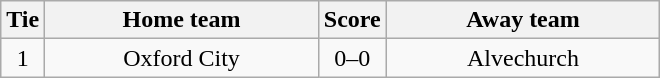<table class="wikitable" style="text-align:center;">
<tr>
<th width=20>Tie</th>
<th width=175>Home team</th>
<th width=20>Score</th>
<th width=175>Away team</th>
</tr>
<tr>
<td>1</td>
<td>Oxford City</td>
<td>0–0</td>
<td>Alvechurch</td>
</tr>
</table>
